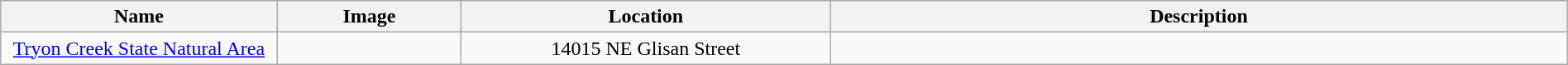<table class="wikitable sortable" style="text-align:center; width:100%">
<tr>
<th width="15%">Name</th>
<th width="10%" class="unsortable">Image</th>
<th width="20%">Location</th>
<th width="40%" class="unsortable">Description</th>
</tr>
<tr>
<td><a href='#'>Tryon Creek State Natural Area</a></td>
<td></td>
<td>14015 NE Glisan Street</td>
<td></td>
</tr>
</table>
